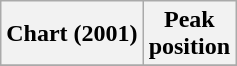<table class="wikitable">
<tr>
<th>Chart (2001)</th>
<th>Peak<br>position</th>
</tr>
<tr>
</tr>
</table>
